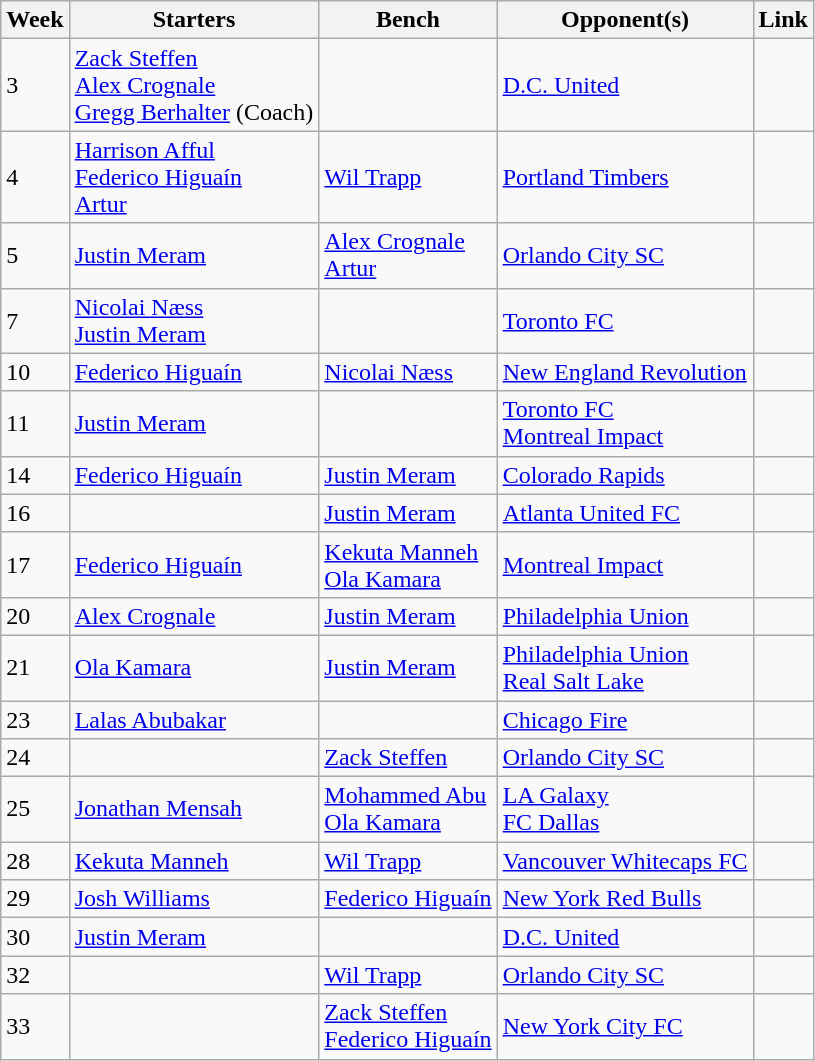<table class=wikitable style="display:inline-table;">
<tr>
<th>Week</th>
<th>Starters</th>
<th>Bench</th>
<th>Opponent(s)</th>
<th>Link</th>
</tr>
<tr>
<td>3</td>
<td> <a href='#'>Zack Steffen</a><br> <a href='#'>Alex Crognale</a><br> <a href='#'>Gregg Berhalter</a> (Coach)</td>
<td></td>
<td> <a href='#'>D.C. United</a></td>
<td></td>
</tr>
<tr>
<td>4</td>
<td> <a href='#'>Harrison Afful</a><br> <a href='#'>Federico Higuaín</a><br> <a href='#'>Artur</a></td>
<td> <a href='#'>Wil Trapp</a></td>
<td> <a href='#'>Portland Timbers</a></td>
<td></td>
</tr>
<tr>
<td>5</td>
<td> <a href='#'>Justin Meram</a></td>
<td> <a href='#'>Alex Crognale</a><br> <a href='#'>Artur</a></td>
<td> <a href='#'>Orlando City SC</a></td>
<td></td>
</tr>
<tr>
<td>7</td>
<td> <a href='#'>Nicolai Næss</a><br> <a href='#'>Justin Meram</a></td>
<td></td>
<td> <a href='#'>Toronto FC</a></td>
<td></td>
</tr>
<tr>
<td>10</td>
<td> <a href='#'>Federico Higuaín</a></td>
<td> <a href='#'>Nicolai Næss</a></td>
<td> <a href='#'>New England Revolution</a></td>
<td></td>
</tr>
<tr>
<td>11</td>
<td> <a href='#'>Justin Meram</a></td>
<td></td>
<td> <a href='#'>Toronto FC</a><br> <a href='#'>Montreal Impact</a></td>
<td></td>
</tr>
<tr>
<td>14</td>
<td> <a href='#'>Federico Higuaín</a></td>
<td> <a href='#'>Justin Meram</a></td>
<td> <a href='#'>Colorado Rapids</a></td>
<td></td>
</tr>
<tr>
<td>16</td>
<td></td>
<td> <a href='#'>Justin Meram</a></td>
<td> <a href='#'>Atlanta United FC</a></td>
<td></td>
</tr>
<tr>
<td>17</td>
<td> <a href='#'>Federico Higuaín</a></td>
<td> <a href='#'>Kekuta Manneh</a><br> <a href='#'>Ola Kamara</a></td>
<td> <a href='#'>Montreal Impact</a></td>
<td></td>
</tr>
<tr>
<td>20</td>
<td> <a href='#'>Alex Crognale</a></td>
<td> <a href='#'>Justin Meram</a></td>
<td> <a href='#'>Philadelphia Union</a></td>
<td></td>
</tr>
<tr>
<td>21</td>
<td> <a href='#'>Ola Kamara</a></td>
<td> <a href='#'>Justin Meram</a></td>
<td> <a href='#'>Philadelphia Union</a><br> <a href='#'>Real Salt Lake</a></td>
<td></td>
</tr>
<tr>
<td>23</td>
<td> <a href='#'>Lalas Abubakar</a></td>
<td></td>
<td> <a href='#'>Chicago Fire</a></td>
<td></td>
</tr>
<tr>
<td>24</td>
<td></td>
<td> <a href='#'>Zack Steffen</a></td>
<td> <a href='#'>Orlando City SC</a></td>
<td></td>
</tr>
<tr>
<td>25</td>
<td> <a href='#'>Jonathan Mensah</a></td>
<td> <a href='#'>Mohammed Abu</a><br> <a href='#'>Ola Kamara</a></td>
<td> <a href='#'>LA Galaxy</a><br> <a href='#'>FC Dallas</a></td>
<td></td>
</tr>
<tr>
<td>28</td>
<td> <a href='#'>Kekuta Manneh</a></td>
<td> <a href='#'>Wil Trapp</a></td>
<td> <a href='#'>Vancouver Whitecaps FC</a></td>
<td></td>
</tr>
<tr>
<td>29</td>
<td> <a href='#'>Josh Williams</a></td>
<td> <a href='#'>Federico Higuaín</a></td>
<td> <a href='#'>New York Red Bulls</a></td>
<td></td>
</tr>
<tr>
<td>30</td>
<td> <a href='#'>Justin Meram</a></td>
<td></td>
<td> <a href='#'>D.C. United</a></td>
<td></td>
</tr>
<tr>
<td>32</td>
<td></td>
<td> <a href='#'>Wil Trapp</a></td>
<td> <a href='#'>Orlando City SC</a></td>
<td></td>
</tr>
<tr>
<td>33</td>
<td></td>
<td> <a href='#'>Zack Steffen</a><br> <a href='#'>Federico Higuaín</a></td>
<td> <a href='#'>New York City FC</a></td>
<td></td>
</tr>
</table>
